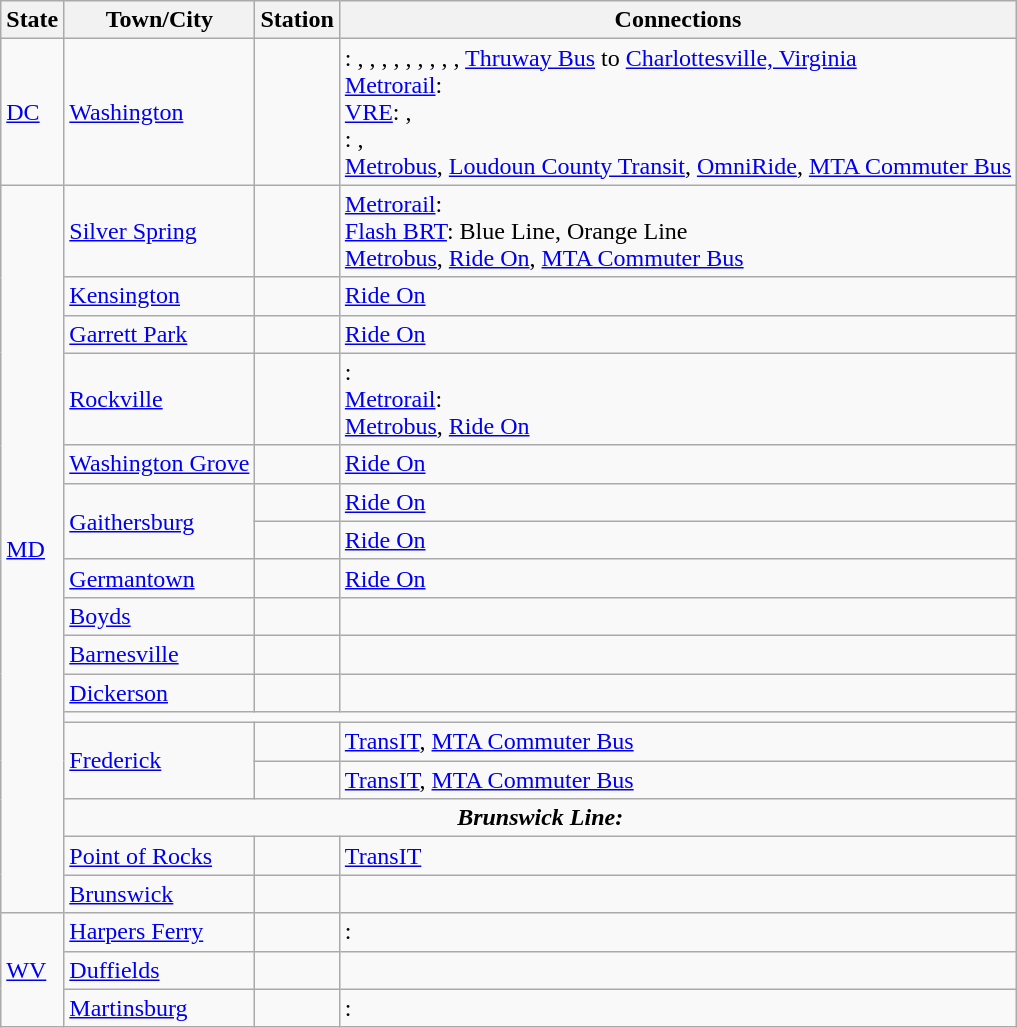<table class="wikitable sortable">
<tr>
<th class=unsortable>State</th>
<th>Town/City</th>
<th>Station</th>
<th>Connections</th>
</tr>
<tr>
<td><a href='#'>DC</a></td>
<td><a href='#'>Washington</a></td>
<td></td>
<td>: , , , , , , , , , <a href='#'>Thruway Bus</a> to <a href='#'>Charlottesville, Virginia</a><br> <a href='#'>Metrorail</a>: <br> <a href='#'>VRE</a>: , <br>: , <br> <a href='#'>Metrobus</a>, <a href='#'>Loudoun County Transit</a>, <a href='#'>OmniRide</a>, <a href='#'>MTA Commuter Bus</a></td>
</tr>
<tr>
<td rowspan=17><a href='#'>MD</a></td>
<td><a href='#'>Silver Spring</a></td>
<td></td>
<td> <a href='#'>Metrorail</a>: <br> <a href='#'>Flash BRT</a>: Blue Line, Orange Line<br> <a href='#'>Metrobus</a>, <a href='#'>Ride On</a>, <a href='#'>MTA Commuter Bus</a></td>
</tr>
<tr>
<td><a href='#'>Kensington</a></td>
<td></td>
<td> <a href='#'>Ride On</a></td>
</tr>
<tr>
<td><a href='#'>Garrett Park</a></td>
<td></td>
<td> <a href='#'>Ride On</a></td>
</tr>
<tr>
<td><a href='#'>Rockville</a></td>
<td></td>
<td>: <br> <a href='#'>Metrorail</a>: <br> <a href='#'>Metrobus</a>, <a href='#'>Ride On</a></td>
</tr>
<tr>
<td><a href='#'>Washington Grove</a></td>
<td></td>
<td> <a href='#'>Ride On</a></td>
</tr>
<tr>
<td rowspan=2><a href='#'>Gaithersburg</a></td>
<td></td>
<td> <a href='#'>Ride On</a></td>
</tr>
<tr>
<td></td>
<td> <a href='#'>Ride On</a></td>
</tr>
<tr>
<td><a href='#'>Germantown</a></td>
<td></td>
<td> <a href='#'>Ride On</a></td>
</tr>
<tr>
<td><a href='#'>Boyds</a></td>
<td></td>
<td></td>
</tr>
<tr>
<td><a href='#'>Barnesville</a></td>
<td></td>
<td></td>
</tr>
<tr>
<td><a href='#'>Dickerson</a></td>
<td></td>
<td></td>
</tr>
<tr>
<td colspan=3></td>
</tr>
<tr>
<td rowspan=2><a href='#'>Frederick</a></td>
<td></td>
<td> <a href='#'>TransIT</a>, <a href='#'>MTA Commuter Bus</a></td>
</tr>
<tr>
<td></td>
<td> <a href='#'>TransIT</a>, <a href='#'>MTA Commuter Bus</a></td>
</tr>
<tr>
<td colspan=3 style="text-align:center;"><strong><em>Brunswick Line:</em></strong></td>
</tr>
<tr>
<td><a href='#'>Point of Rocks</a></td>
<td></td>
<td> <a href='#'>TransIT</a></td>
</tr>
<tr>
<td><a href='#'>Brunswick</a></td>
<td></td>
<td></td>
</tr>
<tr>
<td rowspan=3><a href='#'>WV</a></td>
<td><a href='#'>Harpers Ferry</a></td>
<td></td>
<td>: </td>
</tr>
<tr>
<td><a href='#'>Duffields</a></td>
<td></td>
<td></td>
</tr>
<tr>
<td><a href='#'>Martinsburg</a></td>
<td></td>
<td>: </td>
</tr>
</table>
